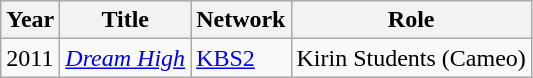<table class="wikitable">
<tr>
<th align="left">Year</th>
<th align="left">Title</th>
<th align="left">Network</th>
<th align="left">Role</th>
</tr>
<tr>
<td>2011</td>
<td><em><a href='#'>Dream High</a></em></td>
<td><a href='#'>KBS2</a></td>
<td>Kirin Students (Cameo)</td>
</tr>
</table>
